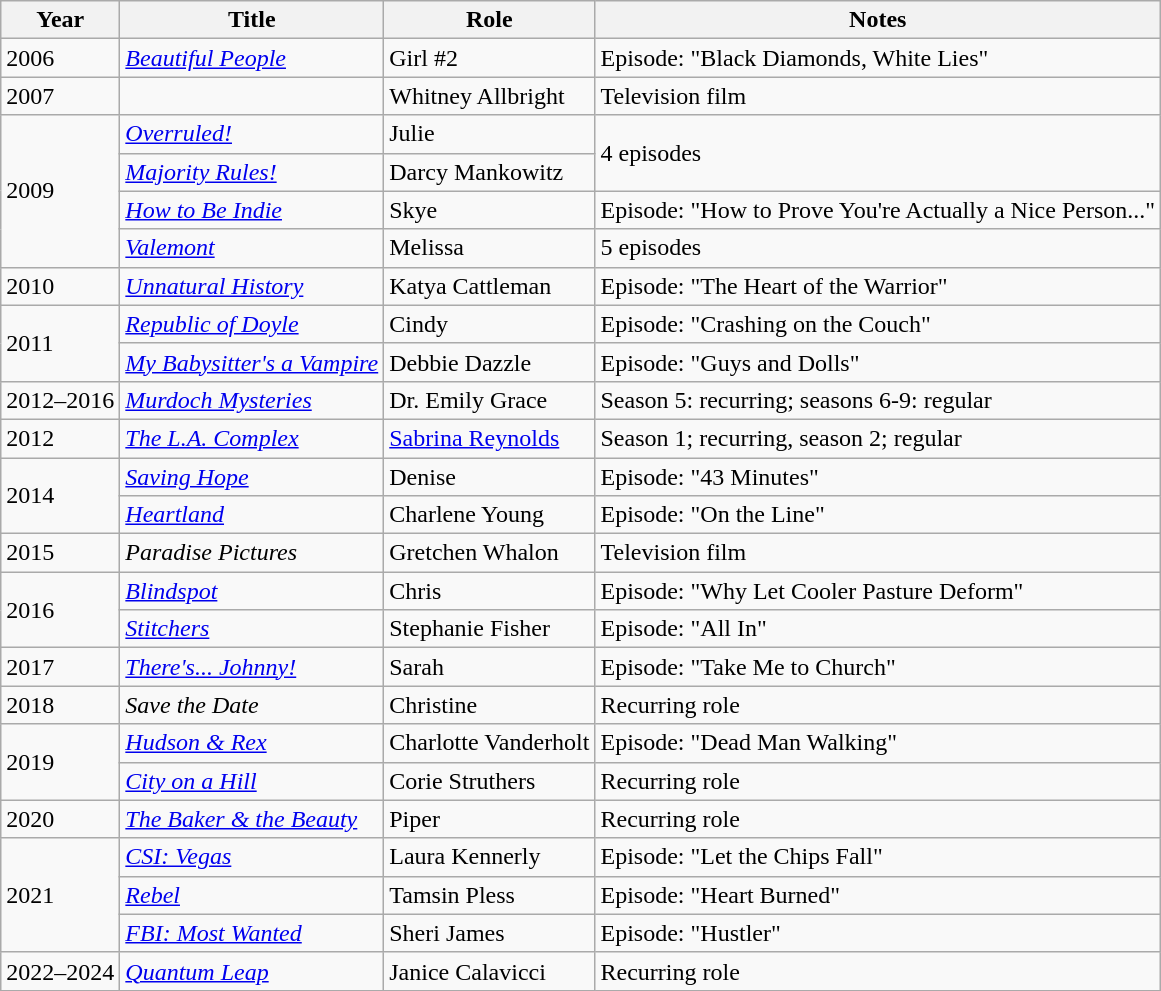<table class="wikitable sortable">
<tr>
<th>Year</th>
<th>Title</th>
<th>Role</th>
<th class="unsortable">Notes</th>
</tr>
<tr>
<td>2006</td>
<td><em><a href='#'>Beautiful People</a></em></td>
<td>Girl #2</td>
<td>Episode: "Black Diamonds, White Lies"</td>
</tr>
<tr>
<td>2007</td>
<td><em></em></td>
<td>Whitney Allbright</td>
<td>Television film</td>
</tr>
<tr>
<td rowspan=4>2009</td>
<td><em><a href='#'>Overruled!</a></em></td>
<td>Julie</td>
<td rowspan=2>4 episodes</td>
</tr>
<tr>
<td><em><a href='#'>Majority Rules!</a></em></td>
<td>Darcy Mankowitz</td>
</tr>
<tr>
<td><em><a href='#'>How to Be Indie</a></em></td>
<td>Skye</td>
<td>Episode: "How to Prove You're Actually a Nice Person..."</td>
</tr>
<tr>
<td><em><a href='#'>Valemont</a></em></td>
<td>Melissa</td>
<td>5 episodes</td>
</tr>
<tr>
<td>2010</td>
<td><em><a href='#'>Unnatural History</a></em></td>
<td>Katya Cattleman</td>
<td>Episode: "The Heart of the Warrior"</td>
</tr>
<tr>
<td rowspan=2>2011</td>
<td><em><a href='#'>Republic of Doyle</a></em></td>
<td>Cindy</td>
<td>Episode: "Crashing on the Couch"</td>
</tr>
<tr>
<td><em><a href='#'>My Babysitter's a Vampire</a></em></td>
<td>Debbie Dazzle</td>
<td>Episode: "Guys and Dolls"</td>
</tr>
<tr>
<td>2012–2016</td>
<td><em><a href='#'>Murdoch Mysteries</a></em></td>
<td>Dr. Emily Grace</td>
<td>Season 5: recurring; seasons 6-9:  regular</td>
</tr>
<tr>
<td>2012</td>
<td data-sort-value="L.A. Complex, The"><em><a href='#'>The L.A. Complex</a></em></td>
<td><a href='#'>Sabrina Reynolds</a></td>
<td>Season 1; recurring, season 2; regular</td>
</tr>
<tr>
<td rowspan=2>2014</td>
<td><em><a href='#'>Saving Hope</a></em></td>
<td>Denise</td>
<td>Episode: "43 Minutes"</td>
</tr>
<tr>
<td><em><a href='#'>Heartland</a></em></td>
<td>Charlene Young</td>
<td>Episode: "On the Line"</td>
</tr>
<tr>
<td>2015</td>
<td><em>Paradise Pictures</em></td>
<td>Gretchen Whalon</td>
<td>Television film</td>
</tr>
<tr>
<td rowspan=2>2016</td>
<td><em><a href='#'>Blindspot</a></em></td>
<td>Chris</td>
<td>Episode: "Why Let Cooler Pasture Deform"</td>
</tr>
<tr>
<td><em><a href='#'>Stitchers</a></em></td>
<td>Stephanie Fisher</td>
<td>Episode: "All In"</td>
</tr>
<tr>
<td>2017</td>
<td><em><a href='#'>There's... Johnny!</a></em></td>
<td>Sarah</td>
<td>Episode: "Take Me to Church"</td>
</tr>
<tr>
<td>2018</td>
<td><em>Save the Date</em></td>
<td>Christine</td>
<td>Recurring role</td>
</tr>
<tr>
<td rowspan=2>2019</td>
<td><em><a href='#'>Hudson & Rex</a></em></td>
<td>Charlotte Vanderholt</td>
<td>Episode: "Dead Man Walking"</td>
</tr>
<tr>
<td><em><a href='#'>City on a Hill</a></em></td>
<td>Corie Struthers</td>
<td>Recurring role</td>
</tr>
<tr>
<td>2020</td>
<td data-sort-value="Baker & the Beauty, The"><em><a href='#'>The Baker & the Beauty</a></em></td>
<td>Piper</td>
<td>Recurring role</td>
</tr>
<tr>
<td rowspan=3>2021</td>
<td><em><a href='#'>CSI: Vegas</a></em></td>
<td>Laura Kennerly</td>
<td>Episode: "Let the Chips Fall"</td>
</tr>
<tr>
<td><em><a href='#'>Rebel</a></em></td>
<td>Tamsin Pless</td>
<td>Episode: "Heart Burned"</td>
</tr>
<tr>
<td><em><a href='#'>FBI: Most Wanted</a></em></td>
<td>Sheri James</td>
<td>Episode: "Hustler"</td>
</tr>
<tr>
<td>2022–2024</td>
<td><em><a href='#'>Quantum Leap</a></em></td>
<td>Janice Calavicci</td>
<td>Recurring role</td>
</tr>
<tr>
</tr>
</table>
